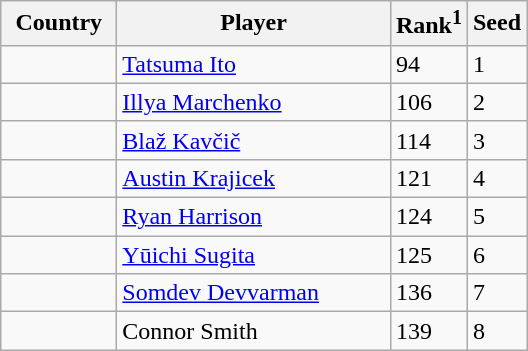<table class="sortable wikitable">
<tr>
<th width="70">Country</th>
<th width="175">Player</th>
<th>Rank<sup>1</sup></th>
<th>Seed</th>
</tr>
<tr>
<td></td>
<td><a href='#'>Tatsuma Ito</a></td>
<td>94</td>
<td>1</td>
</tr>
<tr>
<td></td>
<td><a href='#'>Illya Marchenko</a></td>
<td>106</td>
<td>2</td>
</tr>
<tr>
<td></td>
<td><a href='#'>Blaž Kavčič</a></td>
<td>114</td>
<td>3</td>
</tr>
<tr>
<td></td>
<td><a href='#'>Austin Krajicek</a></td>
<td>121</td>
<td>4</td>
</tr>
<tr>
<td></td>
<td><a href='#'>Ryan Harrison</a></td>
<td>124</td>
<td>5</td>
</tr>
<tr>
<td></td>
<td><a href='#'>Yūichi Sugita</a></td>
<td>125</td>
<td>6</td>
</tr>
<tr>
<td></td>
<td><a href='#'>Somdev Devvarman</a></td>
<td>136</td>
<td>7</td>
</tr>
<tr>
<td></td>
<td>Connor Smith</td>
<td>139</td>
<td>8</td>
</tr>
</table>
